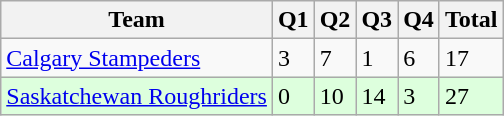<table class="wikitable">
<tr>
<th>Team</th>
<th>Q1</th>
<th>Q2</th>
<th>Q3</th>
<th>Q4</th>
<th>Total</th>
</tr>
<tr>
<td><a href='#'>Calgary Stampeders</a></td>
<td>3</td>
<td>7</td>
<td>1</td>
<td>6</td>
<td>17</td>
</tr>
<tr style="background-color:#DDFFDD">
<td><a href='#'>Saskatchewan Roughriders</a></td>
<td>0</td>
<td>10</td>
<td>14</td>
<td>3</td>
<td>27</td>
</tr>
</table>
